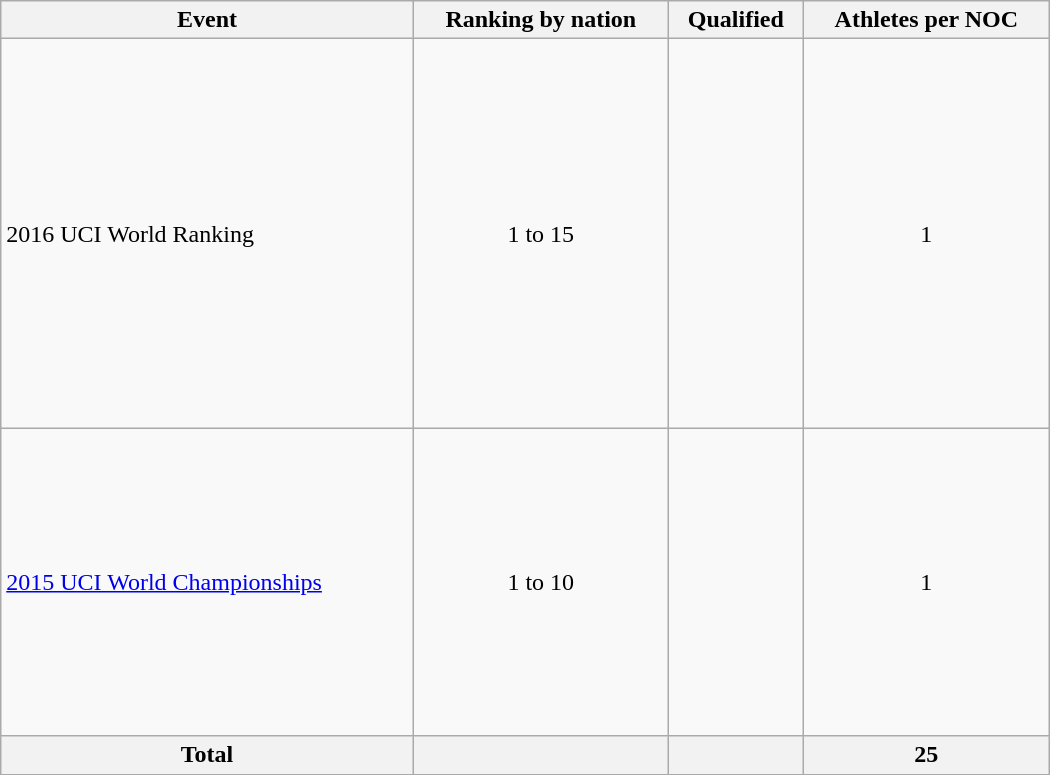<table class="wikitable"  style="width:700px; text-align:center;">
<tr>
<th>Event</th>
<th>Ranking by nation</th>
<th>Qualified</th>
<th>Athletes per NOC</th>
</tr>
<tr>
<td align=left>2016 UCI World Ranking</td>
<td>1 to 15</td>
<td align="left"><br><br><br><br><br><br><s></s><br><br><br><br><br><br><br><br></td>
<td>1</td>
</tr>
<tr>
<td align=left><a href='#'>2015 UCI World Championships</a></td>
<td>1 to 10</td>
<td align="left"><br><br><br><br><br><br><br><br><s></s><br><br><br></td>
<td>1</td>
</tr>
<tr>
<th>Total</th>
<th></th>
<th></th>
<th>25</th>
</tr>
</table>
